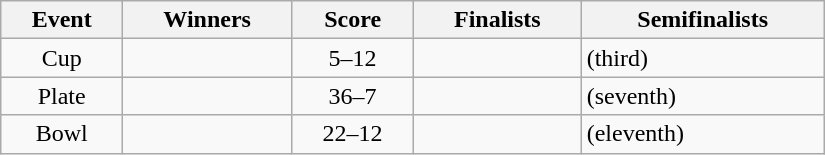<table class="wikitable" width=550 style="text-align: center">
<tr>
<th>Event</th>
<th>Winners</th>
<th>Score</th>
<th>Finalists</th>
<th>Semifinalists</th>
</tr>
<tr>
<td>Cup</td>
<td align=left></td>
<td>5–12</td>
<td align=left></td>
<td align=left> (third)<br></td>
</tr>
<tr>
<td>Plate</td>
<td align=left></td>
<td>36–7</td>
<td align=left></td>
<td align=left> (seventh)<br></td>
</tr>
<tr>
<td>Bowl</td>
<td align=left></td>
<td>22–12</td>
<td align=left></td>
<td align=left> (eleventh)<br></td>
</tr>
</table>
